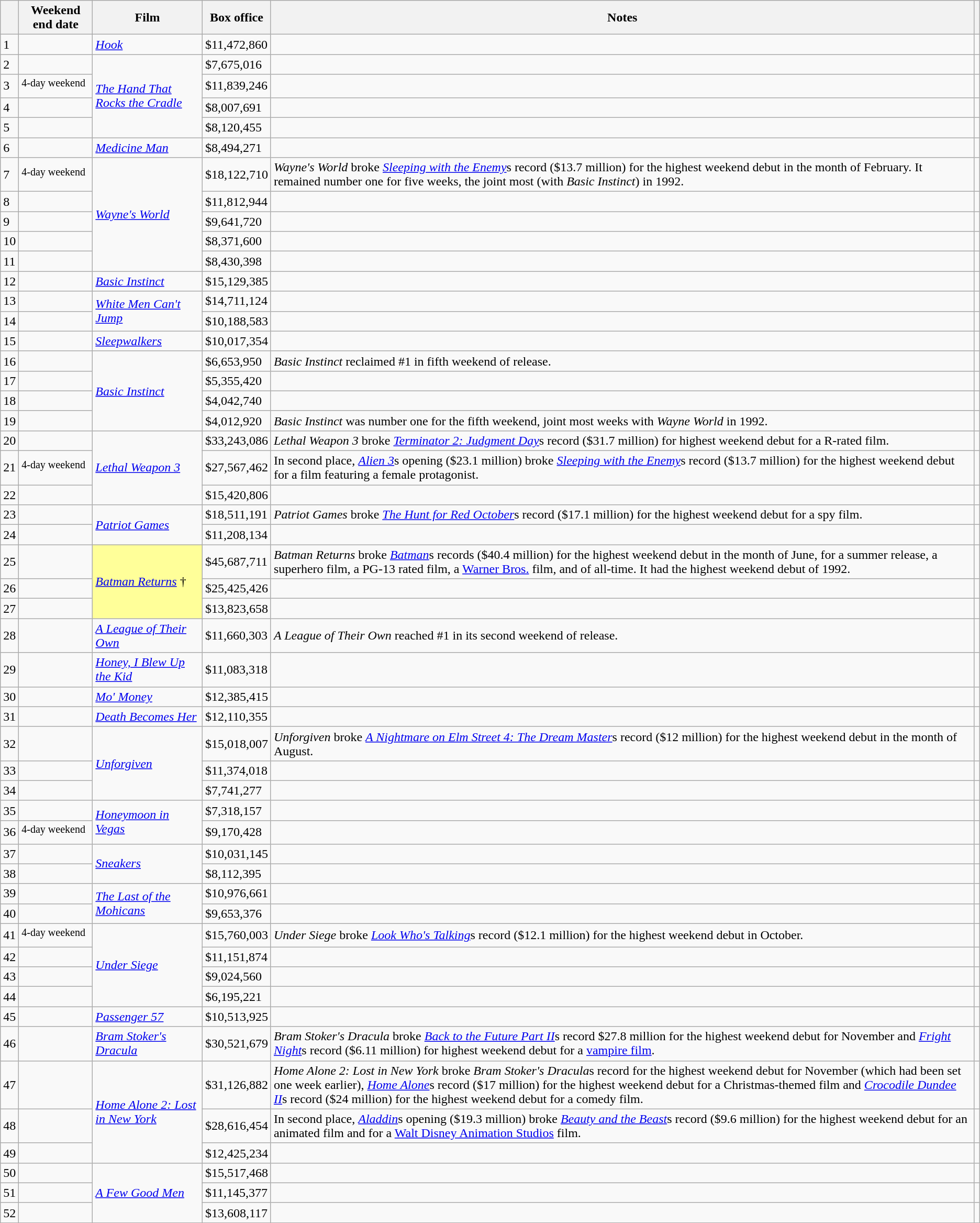<table class="wikitable sortable">
<tr>
<th></th>
<th>Weekend end date</th>
<th>Film</th>
<th>Box office</th>
<th>Notes</th>
<th class="unsortable"></th>
</tr>
<tr>
<td>1</td>
<td></td>
<td><em><a href='#'>Hook</a></em></td>
<td>$11,472,860</td>
<td></td>
<td></td>
</tr>
<tr>
<td>2</td>
<td></td>
<td rowspan="4"><em><a href='#'>The Hand That Rocks the Cradle</a></em></td>
<td>$7,675,016</td>
<td></td>
<td></td>
</tr>
<tr>
<td>3</td>
<td><sup>4-day weekend</sup></td>
<td>$11,839,246</td>
<td></td>
<td></td>
</tr>
<tr>
<td>4</td>
<td></td>
<td>$8,007,691</td>
<td></td>
<td></td>
</tr>
<tr>
<td>5</td>
<td></td>
<td>$8,120,455</td>
<td></td>
<td></td>
</tr>
<tr>
<td>6</td>
<td></td>
<td><em><a href='#'>Medicine Man</a></em></td>
<td>$8,494,271</td>
<td></td>
<td></td>
</tr>
<tr>
<td>7</td>
<td><sup>4-day weekend</sup></td>
<td rowspan="5"><em><a href='#'>Wayne's World</a></em></td>
<td>$18,122,710</td>
<td><em>Wayne's World</em> broke <em><a href='#'>Sleeping with the Enemy</a></em>s record ($13.7 million) for the highest weekend debut in the month of February. It remained number one for five weeks, the joint most (with <em>Basic Instinct</em>) in 1992.</td>
<td></td>
</tr>
<tr>
<td>8</td>
<td></td>
<td>$11,812,944</td>
<td></td>
<td></td>
</tr>
<tr>
<td>9</td>
<td></td>
<td>$9,641,720</td>
<td></td>
<td></td>
</tr>
<tr>
<td>10</td>
<td></td>
<td>$8,371,600</td>
<td></td>
<td></td>
</tr>
<tr>
<td>11</td>
<td></td>
<td>$8,430,398</td>
<td></td>
<td></td>
</tr>
<tr>
<td>12</td>
<td></td>
<td><em><a href='#'>Basic Instinct</a></em></td>
<td>$15,129,385</td>
<td></td>
<td></td>
</tr>
<tr>
<td>13</td>
<td></td>
<td rowspan="2"><em><a href='#'>White Men Can't Jump</a></em></td>
<td>$14,711,124</td>
<td></td>
<td></td>
</tr>
<tr>
<td>14</td>
<td></td>
<td>$10,188,583</td>
<td></td>
<td></td>
</tr>
<tr>
<td>15</td>
<td></td>
<td><em><a href='#'>Sleepwalkers</a></em></td>
<td>$10,017,354</td>
<td></td>
<td></td>
</tr>
<tr>
<td>16</td>
<td></td>
<td rowspan="4"><em><a href='#'>Basic Instinct</a></em></td>
<td>$6,653,950</td>
<td><em>Basic Instinct</em> reclaimed #1 in fifth weekend of release.</td>
<td></td>
</tr>
<tr>
<td>17</td>
<td></td>
<td>$5,355,420</td>
<td></td>
<td></td>
</tr>
<tr>
<td>18</td>
<td></td>
<td>$4,042,740</td>
<td></td>
<td></td>
</tr>
<tr>
<td>19</td>
<td></td>
<td>$4,012,920</td>
<td><em>Basic Instinct</em> was number one for the fifth weekend, joint most weeks with <em>Wayne World</em> in 1992.</td>
<td></td>
</tr>
<tr>
<td>20</td>
<td></td>
<td rowspan="3"><em><a href='#'>Lethal Weapon 3</a></em></td>
<td>$33,243,086</td>
<td><em>Lethal Weapon 3</em> broke <em><a href='#'>Terminator 2: Judgment Day</a></em>s record ($31.7 million) for highest weekend debut for a R-rated film.</td>
<td></td>
</tr>
<tr>
<td>21</td>
<td><sup>4-day weekend</sup></td>
<td>$27,567,462</td>
<td>In second place, <em><a href='#'>Alien 3</a></em>s opening ($23.1 million) broke <em><a href='#'>Sleeping with the Enemy</a></em>s record ($13.7 million) for the highest weekend debut for a film featuring a female protagonist.</td>
<td></td>
</tr>
<tr>
<td>22</td>
<td></td>
<td>$15,420,806</td>
<td></td>
<td></td>
</tr>
<tr>
<td>23</td>
<td></td>
<td rowspan="2"><em><a href='#'>Patriot Games</a></em></td>
<td>$18,511,191</td>
<td><em>Patriot Games</em> broke <em><a href='#'>The Hunt for Red October</a></em>s record ($17.1 million) for the highest weekend debut for a spy film.</td>
<td></td>
</tr>
<tr>
<td>24</td>
<td></td>
<td>$11,208,134</td>
<td></td>
<td></td>
</tr>
<tr>
<td>25</td>
<td></td>
<td rowspan="3" style="background-color:#FFFF99"><em><a href='#'>Batman Returns</a></em> †</td>
<td>$45,687,711</td>
<td><em>Batman Returns</em> broke <em><a href='#'>Batman</a></em>s records ($40.4 million) for the highest weekend debut in the month of June, for a summer release, a superhero film, a PG-13 rated film, a <a href='#'>Warner Bros.</a> film, and of all-time. It had the highest weekend debut of 1992.</td>
<td></td>
</tr>
<tr>
<td>26</td>
<td></td>
<td>$25,425,426</td>
<td></td>
<td></td>
</tr>
<tr>
<td>27</td>
<td></td>
<td>$13,823,658</td>
<td></td>
<td></td>
</tr>
<tr>
<td>28</td>
<td></td>
<td><em><a href='#'>A League of Their Own</a></em></td>
<td>$11,660,303</td>
<td><em>A League of Their Own</em> reached #1 in its second weekend of release.</td>
<td></td>
</tr>
<tr>
<td>29</td>
<td></td>
<td><em><a href='#'>Honey, I Blew Up the Kid</a></em></td>
<td>$11,083,318</td>
<td></td>
<td></td>
</tr>
<tr>
<td>30</td>
<td></td>
<td><em><a href='#'>Mo' Money</a></em></td>
<td>$12,385,415</td>
<td></td>
<td></td>
</tr>
<tr>
<td>31</td>
<td></td>
<td><em><a href='#'>Death Becomes Her</a></em></td>
<td>$12,110,355</td>
<td></td>
<td></td>
</tr>
<tr>
<td>32</td>
<td></td>
<td rowspan="3"><em><a href='#'>Unforgiven</a></em></td>
<td>$15,018,007</td>
<td><em>Unforgiven</em> broke <em><a href='#'>A Nightmare on Elm Street 4: The Dream Master</a></em>s record ($12 million) for the highest weekend debut in the month of August.</td>
<td></td>
</tr>
<tr>
<td>33</td>
<td></td>
<td>$11,374,018</td>
<td></td>
<td></td>
</tr>
<tr>
<td>34</td>
<td></td>
<td>$7,741,277</td>
<td></td>
<td></td>
</tr>
<tr>
<td>35</td>
<td></td>
<td rowspan="2"><em><a href='#'>Honeymoon in Vegas</a></em></td>
<td>$7,318,157</td>
<td></td>
<td></td>
</tr>
<tr>
<td>36</td>
<td><sup>4-day weekend</sup></td>
<td>$9,170,428</td>
<td></td>
<td></td>
</tr>
<tr>
<td>37</td>
<td></td>
<td rowspan="2"><em><a href='#'>Sneakers</a></em></td>
<td>$10,031,145</td>
<td></td>
<td></td>
</tr>
<tr>
<td>38</td>
<td></td>
<td>$8,112,395</td>
<td></td>
<td></td>
</tr>
<tr>
<td>39</td>
<td></td>
<td rowspan="2"><em><a href='#'>The Last of the Mohicans</a></em></td>
<td>$10,976,661</td>
<td></td>
<td></td>
</tr>
<tr>
<td>40</td>
<td></td>
<td>$9,653,376</td>
<td></td>
<td></td>
</tr>
<tr>
<td>41</td>
<td><sup>4-day weekend</sup></td>
<td rowspan="4"><em><a href='#'>Under Siege</a></em></td>
<td>$15,760,003</td>
<td><em>Under Siege</em> broke <em><a href='#'>Look Who's Talking</a></em>s record ($12.1 million) for the highest weekend debut in October.</td>
<td></td>
</tr>
<tr>
<td>42</td>
<td></td>
<td>$11,151,874</td>
<td></td>
<td></td>
</tr>
<tr>
<td>43</td>
<td></td>
<td>$9,024,560</td>
<td></td>
<td></td>
</tr>
<tr>
<td>44</td>
<td></td>
<td>$6,195,221</td>
<td></td>
<td></td>
</tr>
<tr>
<td>45</td>
<td></td>
<td><em><a href='#'>Passenger 57</a></em></td>
<td>$10,513,925</td>
<td></td>
<td></td>
</tr>
<tr>
<td>46</td>
<td></td>
<td><em><a href='#'>Bram Stoker's Dracula</a></em></td>
<td>$30,521,679</td>
<td><em>Bram Stoker's Dracula</em> broke <em><a href='#'>Back to the Future Part II</a></em>s record $27.8 million for the highest weekend debut for November and <em><a href='#'>Fright Night</a></em>s record ($6.11 million) for highest weekend debut for a <a href='#'>vampire film</a>.</td>
<td></td>
</tr>
<tr>
<td>47</td>
<td></td>
<td rowspan="3"><em><a href='#'>Home Alone 2: Lost in New York</a></em></td>
<td>$31,126,882</td>
<td><em>Home Alone 2: Lost in New York</em> broke <em>Bram Stoker's Dracula</em>s record for the highest weekend debut for November (which had been set one week earlier), <em><a href='#'>Home Alone</a></em>s record ($17 million) for the highest weekend debut for a Christmas-themed film and <em><a href='#'>Crocodile Dundee II</a></em>s record ($24 million) for the highest weekend debut for a comedy film.</td>
<td></td>
</tr>
<tr>
<td>48</td>
<td></td>
<td>$28,616,454</td>
<td>In second place, <em><a href='#'>Aladdin</a></em>s opening ($19.3 million) broke <em><a href='#'>Beauty and the Beast</a></em>s record ($9.6 million) for the highest weekend debut for an animated film and for a <a href='#'>Walt Disney Animation Studios</a> film.</td>
<td></td>
</tr>
<tr>
<td>49</td>
<td></td>
<td>$12,425,234</td>
<td></td>
<td></td>
</tr>
<tr>
<td>50</td>
<td></td>
<td rowspan="3"><em><a href='#'>A Few Good Men</a></em></td>
<td>$15,517,468</td>
<td></td>
<td></td>
</tr>
<tr>
<td>51</td>
<td></td>
<td>$11,145,377</td>
<td></td>
<td></td>
</tr>
<tr>
<td>52</td>
<td></td>
<td>$13,608,117</td>
<td></td>
<td></td>
</tr>
<tr>
</tr>
</table>
